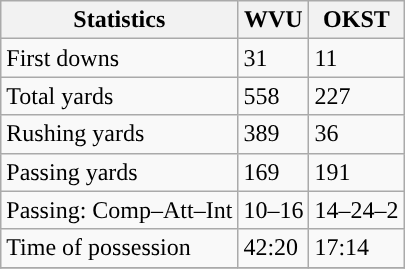<table class="wikitable" style="float: left;">
<tr>
<th>Statistics</th>
<th>WVU</th>
<th>OKST</th>
</tr>
<tr>
<td>First downs</td>
<td>31</td>
<td>11</td>
</tr>
<tr>
<td>Total yards</td>
<td>558</td>
<td>227</td>
</tr>
<tr>
<td>Rushing yards</td>
<td>389</td>
<td>36</td>
</tr>
<tr>
<td>Passing yards</td>
<td>169</td>
<td>191</td>
</tr>
<tr>
<td>Passing: Comp–Att–Int</td>
<td>10–16</td>
<td>14–24–2</td>
</tr>
<tr>
<td>Time of possession</td>
<td>42:20</td>
<td>17:14</td>
</tr>
<tr>
</tr>
</table>
